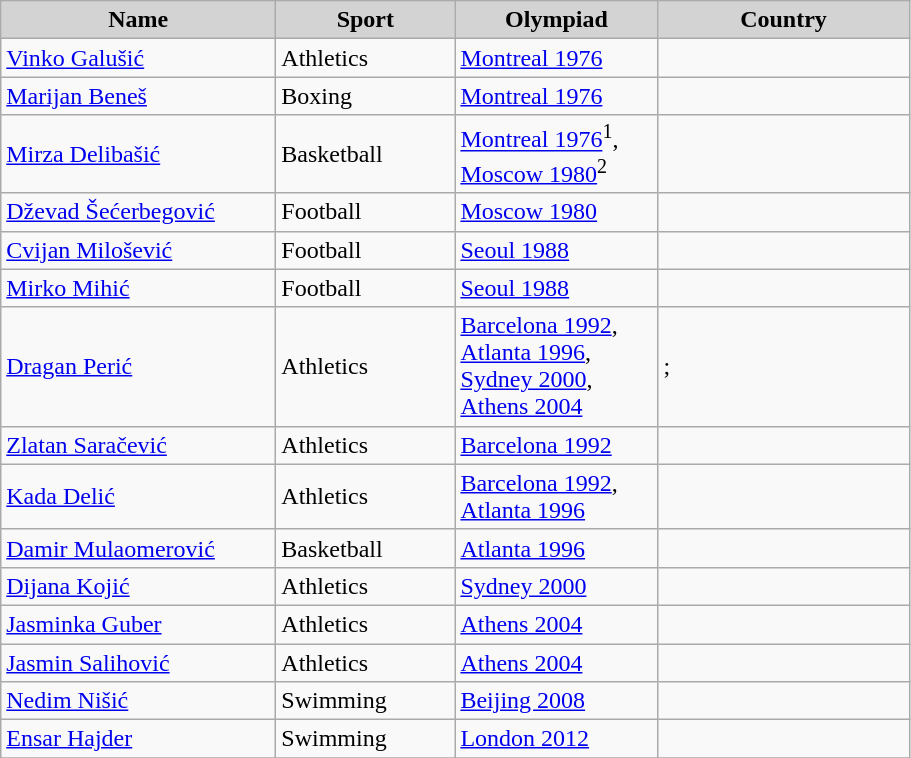<table class="wikitable" style="text-align:left">
<tr>
<th style="background:lightgrey;width:11em">Name</th>
<th style="background:lightgrey;width:7em">Sport</th>
<th style="background:lightgrey;width:8em">Olympiad</th>
<th style="background:lightgrey;width:10em">Country</th>
</tr>
<tr>
<td><a href='#'>Vinko Galušić</a></td>
<td>Athletics</td>
<td><a href='#'>Montreal 1976</a></td>
<td></td>
</tr>
<tr>
<td><a href='#'>Marijan Beneš</a></td>
<td>Boxing</td>
<td><a href='#'>Montreal 1976</a></td>
<td></td>
</tr>
<tr>
<td><a href='#'>Mirza Delibašić</a></td>
<td>Basketball</td>
<td><a href='#'>Montreal 1976</a><sup>1</sup>, <a href='#'>Moscow 1980</a><sup>2</sup></td>
<td></td>
</tr>
<tr>
<td><a href='#'>Dževad Šećerbegović</a></td>
<td>Football</td>
<td><a href='#'>Moscow 1980</a></td>
<td></td>
</tr>
<tr>
<td><a href='#'>Cvijan Milošević</a></td>
<td>Football</td>
<td><a href='#'>Seoul 1988</a></td>
<td></td>
</tr>
<tr>
<td><a href='#'>Mirko Mihić</a></td>
<td>Football</td>
<td><a href='#'>Seoul 1988</a></td>
<td></td>
</tr>
<tr>
<td><a href='#'>Dragan Perić</a></td>
<td>Athletics</td>
<td><a href='#'>Barcelona 1992</a>, <a href='#'>Atlanta 1996</a>, <a href='#'>Sydney 2000</a>, <a href='#'>Athens 2004</a></td>
<td>; </td>
</tr>
<tr>
<td><a href='#'>Zlatan Saračević</a></td>
<td>Athletics</td>
<td><a href='#'>Barcelona 1992</a></td>
<td></td>
</tr>
<tr>
<td><a href='#'>Kada Delić</a></td>
<td>Athletics</td>
<td><a href='#'>Barcelona 1992</a>, <a href='#'>Atlanta 1996</a></td>
<td></td>
</tr>
<tr>
<td><a href='#'>Damir Mulaomerović</a></td>
<td>Basketball</td>
<td><a href='#'>Atlanta 1996</a></td>
<td></td>
</tr>
<tr>
<td><a href='#'>Dijana Kojić</a></td>
<td>Athletics</td>
<td><a href='#'>Sydney 2000</a></td>
<td></td>
</tr>
<tr>
<td><a href='#'>Jasminka Guber</a></td>
<td>Athletics</td>
<td><a href='#'>Athens 2004</a></td>
<td></td>
</tr>
<tr>
<td><a href='#'>Jasmin Salihović</a></td>
<td>Athletics</td>
<td><a href='#'>Athens 2004</a></td>
<td></td>
</tr>
<tr>
<td><a href='#'>Nedim Nišić</a></td>
<td>Swimming</td>
<td><a href='#'>Beijing 2008</a></td>
<td></td>
</tr>
<tr>
<td><a href='#'>Ensar Hajder</a></td>
<td>Swimming</td>
<td><a href='#'>London 2012</a></td>
<td></td>
</tr>
<tr>
</tr>
</table>
